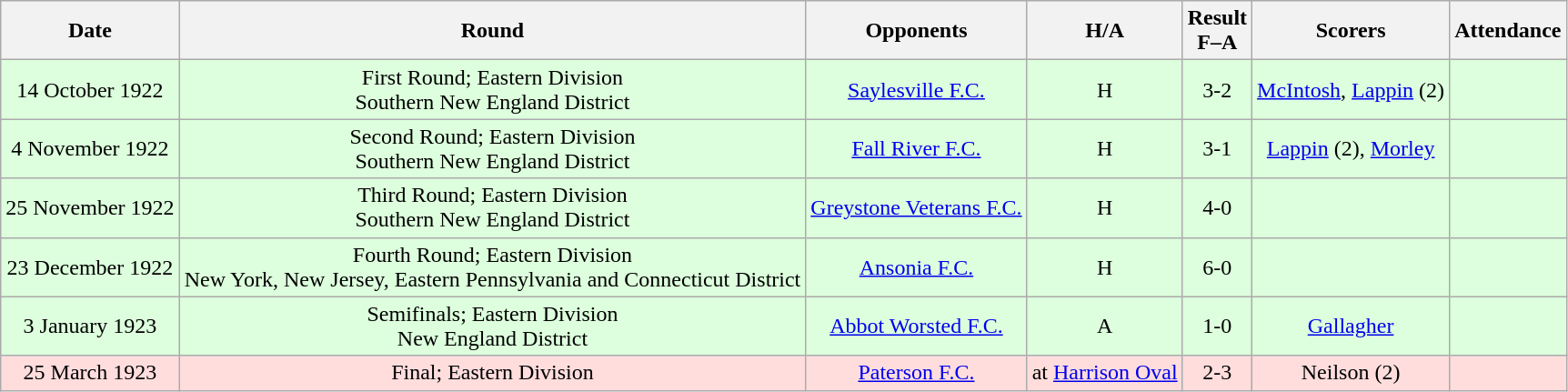<table class="wikitable" style="text-align:center">
<tr>
<th>Date</th>
<th>Round</th>
<th>Opponents</th>
<th>H/A</th>
<th>Result<br>F–A</th>
<th>Scorers</th>
<th>Attendance</th>
</tr>
<tr bgcolor="#ddffdd">
<td>14 October 1922</td>
<td>First Round; Eastern Division<br>Southern New England District</td>
<td><a href='#'>Saylesville F.C.</a></td>
<td>H</td>
<td>3-2</td>
<td><a href='#'>McIntosh</a>, <a href='#'>Lappin</a> (2)</td>
<td></td>
</tr>
<tr bgcolor="#ddffdd">
<td>4 November 1922</td>
<td>Second Round; Eastern Division<br>Southern New England District</td>
<td><a href='#'>Fall River F.C.</a></td>
<td>H</td>
<td>3-1</td>
<td><a href='#'>Lappin</a> (2), <a href='#'>Morley</a></td>
<td></td>
</tr>
<tr bgcolor="#ddffdd">
<td>25 November 1922</td>
<td>Third Round; Eastern Division<br>Southern New England District</td>
<td><a href='#'>Greystone Veterans F.C.</a></td>
<td>H</td>
<td>4-0</td>
<td></td>
<td></td>
</tr>
<tr bgcolor="#ddffdd">
<td>23 December 1922</td>
<td>Fourth Round; Eastern Division<br>New York, New Jersey, Eastern Pennsylvania and Connecticut District</td>
<td><a href='#'>Ansonia F.C.</a></td>
<td>H</td>
<td>6-0</td>
<td></td>
<td></td>
</tr>
<tr bgcolor="#ddffdd">
<td>3 January 1923</td>
<td>Semifinals; Eastern Division<br>New England District</td>
<td><a href='#'>Abbot Worsted F.C.</a></td>
<td>A</td>
<td>1-0</td>
<td><a href='#'>Gallagher</a></td>
<td></td>
</tr>
<tr bgcolor="#ffdddd">
<td>25 March 1923</td>
<td>Final; Eastern Division</td>
<td><a href='#'>Paterson F.C.</a></td>
<td>at <a href='#'>Harrison Oval</a></td>
<td>2-3</td>
<td>Neilson (2)</td>
<td></td>
</tr>
</table>
